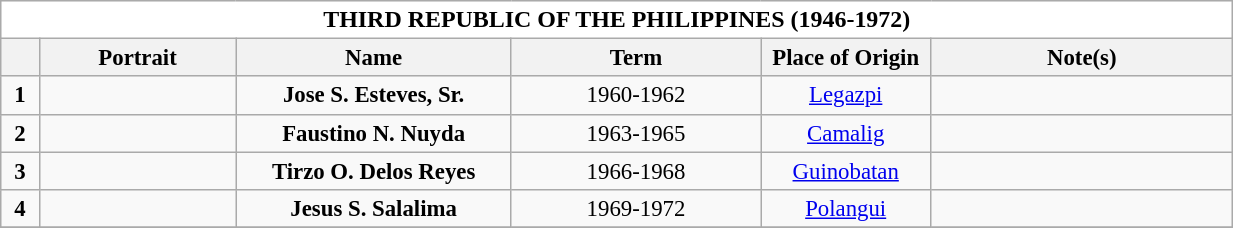<table class="wikitable" style="vertical-align:top;text-align:center;font-size:95%;">
<tr>
<th style="background-color:white;font-size:105%;width:51em;" colspan=6>THIRD REPUBLIC OF THE PHILIPPINES (1946-1972)</th>
</tr>
<tr>
<th style="width: 1em;text-align:center"></th>
<th style="width: 7em;text-align:center">Portrait</th>
<th style="width: 10em;text-align:center">Name</th>
<th style="width: 9em;text-align:center">Term</th>
<th style="width: 6em;text-align:center">Place of Origin</th>
<th style="width: 11em;text-align:center">Note(s)</th>
</tr>
<tr>
<td><strong>1</strong></td>
<td></td>
<td><strong>Jose S. Esteves, Sr.</strong> <br></td>
<td>1960-1962</td>
<td><a href='#'>Legazpi</a></td>
<td></td>
</tr>
<tr>
<td><strong>2</strong></td>
<td></td>
<td><strong>Faustino N. Nuyda</strong> <br></td>
<td>1963-1965</td>
<td><a href='#'>Camalig</a></td>
<td></td>
</tr>
<tr>
<td><strong>3</strong></td>
<td></td>
<td><strong>Tirzo O. Delos Reyes</strong> <br></td>
<td>1966-1968</td>
<td><a href='#'>Guinobatan</a></td>
<td></td>
</tr>
<tr>
<td><strong>4</strong></td>
<td></td>
<td><strong>Jesus S. Salalima</strong> <br></td>
<td>1969-1972</td>
<td><a href='#'>Polangui</a></td>
<td></td>
</tr>
<tr>
</tr>
</table>
